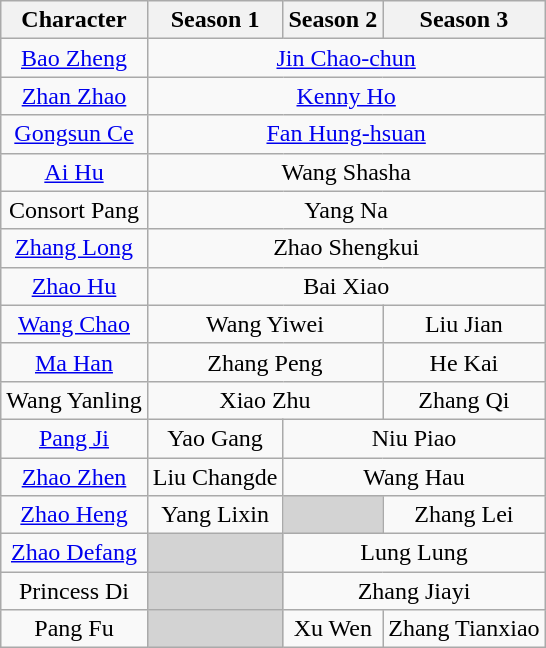<table class="wikitable" style="text-align:center">
<tr>
<th style="text-align:center">Character</th>
<th style="text-align:center">Season 1</th>
<th style="text-align:center">Season 2</th>
<th style="text-align:center">Season 3</th>
</tr>
<tr>
<td><a href='#'>Bao Zheng</a></td>
<td colspan=3><a href='#'>Jin Chao-chun</a></td>
</tr>
<tr>
<td><a href='#'>Zhan Zhao</a></td>
<td colspan=3><a href='#'>Kenny Ho</a></td>
</tr>
<tr>
<td><a href='#'>Gongsun Ce</a></td>
<td colspan=3><a href='#'>Fan Hung-hsuan</a></td>
</tr>
<tr>
<td><a href='#'>Ai Hu</a></td>
<td colspan=3>Wang Shasha</td>
</tr>
<tr>
<td>Consort Pang</td>
<td colspan=3>Yang Na</td>
</tr>
<tr>
<td><a href='#'>Zhang Long</a></td>
<td colspan=3>Zhao Shengkui</td>
</tr>
<tr>
<td><a href='#'>Zhao Hu</a></td>
<td colspan=3>Bai Xiao</td>
</tr>
<tr>
<td><a href='#'>Wang Chao</a></td>
<td colspan=2>Wang Yiwei</td>
<td>Liu Jian</td>
</tr>
<tr>
<td><a href='#'>Ma Han</a></td>
<td colspan=2>Zhang Peng</td>
<td>He Kai</td>
</tr>
<tr>
<td>Wang Yanling</td>
<td colspan=2>Xiao Zhu</td>
<td>Zhang Qi</td>
</tr>
<tr>
<td><a href='#'>Pang Ji</a></td>
<td>Yao Gang</td>
<td colspan=2>Niu Piao</td>
</tr>
<tr>
<td><a href='#'>Zhao Zhen</a></td>
<td>Liu Changde</td>
<td colspan=2>Wang Hau</td>
</tr>
<tr>
<td><a href='#'>Zhao Heng</a></td>
<td>Yang Lixin</td>
<td style="background:#d3d3d3;"></td>
<td>Zhang Lei</td>
</tr>
<tr>
<td><a href='#'>Zhao Defang</a></td>
<td style="background:#d3d3d3;"></td>
<td colspan=2>Lung Lung</td>
</tr>
<tr>
<td>Princess Di</td>
<td style="background:#d3d3d3;"></td>
<td colspan=2>Zhang Jiayi</td>
</tr>
<tr>
<td>Pang Fu</td>
<td style="background:#d3d3d3;"></td>
<td>Xu Wen</td>
<td>Zhang Tianxiao</td>
</tr>
</table>
